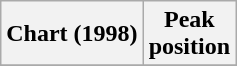<table class="wikitable plainrowheaders" style="text-align:center">
<tr>
<th>Chart (1998)</th>
<th>Peak<br>position</th>
</tr>
<tr>
</tr>
</table>
